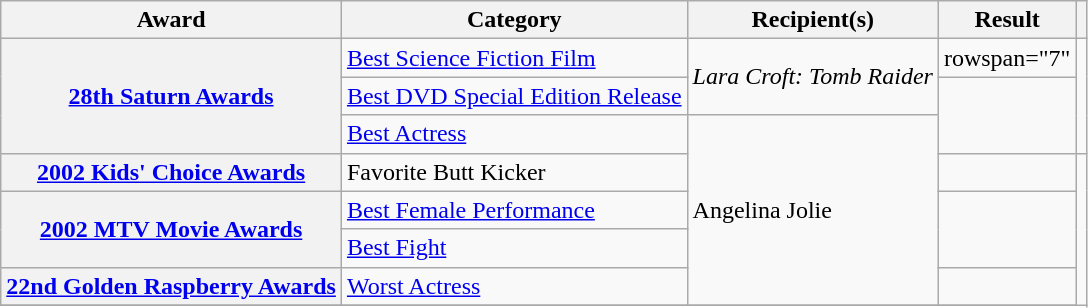<table class="wikitable sortable plainrowheaders">
<tr>
<th scope="col">Award</th>
<th scope="col">Category</th>
<th scope="col">Recipient(s)</th>
<th scope="col">Result</th>
<th scope="col" class="unsortable"></th>
</tr>
<tr>
<th scope="row" rowspan="3"><a href='#'>28th Saturn Awards</a></th>
<td><a href='#'>Best Science Fiction Film</a></td>
<td rowspan="2"><em>Lara Croft: Tomb Raider</em></td>
<td>rowspan="7" </td>
<td align="center" rowspan="3"></td>
</tr>
<tr>
<td><a href='#'>Best DVD Special Edition Release</a></td>
</tr>
<tr>
<td><a href='#'>Best Actress</a></td>
<td rowspan="5">Angelina Jolie</td>
</tr>
<tr>
<th scope="row"><a href='#'>2002 Kids' Choice Awards</a></th>
<td>Favorite Butt Kicker</td>
<td align="center"></td>
</tr>
<tr>
<th scope="row" rowspan="2"><a href='#'>2002 MTV Movie Awards</a></th>
<td><a href='#'>Best Female Performance</a></td>
<td align="center" rowspan="2"></td>
</tr>
<tr>
<td><a href='#'>Best Fight</a> </td>
</tr>
<tr>
<th scope="row"><a href='#'>22nd Golden Raspberry Awards</a></th>
<td><a href='#'>Worst Actress</a></td>
<td align="center"></td>
</tr>
<tr>
</tr>
</table>
